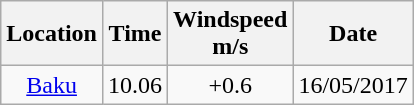<table class="wikitable" style= "text-align: center">
<tr>
<th>Location</th>
<th>Time</th>
<th>Windspeed<br>m/s</th>
<th>Date</th>
</tr>
<tr>
<td><a href='#'>Baku</a></td>
<td>10.06</td>
<td>+0.6</td>
<td>16/05/2017</td>
</tr>
</table>
